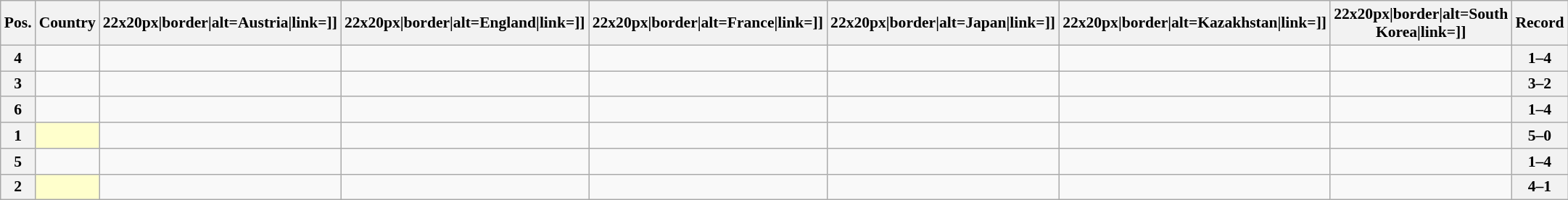<table class="wikitable sortable nowrap" style="text-align:center; font-size:0.9em;">
<tr>
<th>Pos.</th>
<th>Country</th>
<th [[Image:>22x20px|border|alt=Austria|link=]]</th>
<th [[Image:>22x20px|border|alt=England|link=]]</th>
<th [[Image:>22x20px|border|alt=France|link=]]</th>
<th [[Image:>22x20px|border|alt=Japan|link=]]</th>
<th [[Image:>22x20px|border|alt=Kazakhstan|link=]]</th>
<th [[Image:>22x20px|border|alt=South Korea|link=]]</th>
<th>Record</th>
</tr>
<tr>
<th>4</th>
<td style="text-align:left;"></td>
<td> </td>
<td> </td>
<td> </td>
<td> </td>
<td> </td>
<td> </td>
<th>1–4</th>
</tr>
<tr>
<th>3</th>
<td style="text-align:left;"></td>
<td> </td>
<td> </td>
<td> </td>
<td> </td>
<td> </td>
<td> </td>
<th>3–2</th>
</tr>
<tr>
<th>6</th>
<td style="text-align:left;"></td>
<td> </td>
<td> </td>
<td> </td>
<td> </td>
<td> </td>
<td> </td>
<th>1–4</th>
</tr>
<tr>
<th>1</th>
<td style="text-align:left; background:#ffffcc;"></td>
<td> </td>
<td> </td>
<td> </td>
<td> </td>
<td> </td>
<td> </td>
<th>5–0</th>
</tr>
<tr>
<th>5</th>
<td style="text-align:left;"></td>
<td> </td>
<td> </td>
<td> </td>
<td> </td>
<td> </td>
<td> </td>
<th>1–4</th>
</tr>
<tr>
<th>2</th>
<td style="text-align:left; background:#ffffcc;"></td>
<td> </td>
<td> </td>
<td> </td>
<td> </td>
<td> </td>
<td> </td>
<th>4–1</th>
</tr>
</table>
